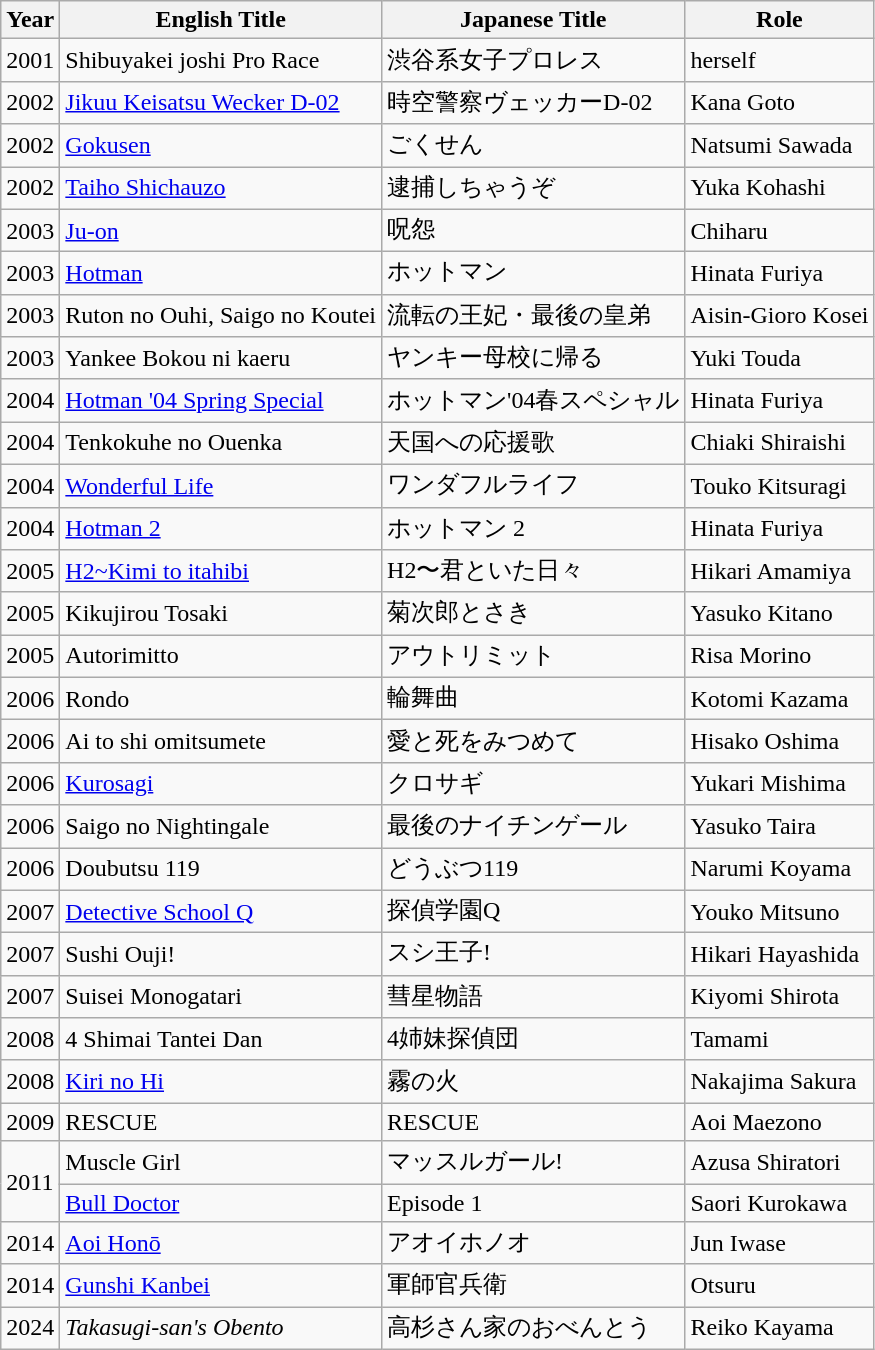<table class="wikitable">
<tr>
<th>Year</th>
<th>English Title</th>
<th>Japanese Title</th>
<th>Role</th>
</tr>
<tr>
<td>2001</td>
<td>Shibuyakei joshi Pro Race</td>
<td>渋谷系女子プロレス</td>
<td>herself</td>
</tr>
<tr>
<td>2002</td>
<td><a href='#'>Jikuu Keisatsu Wecker D-02</a></td>
<td>時空警察ヴェッカーD-02</td>
<td>Kana Goto</td>
</tr>
<tr>
<td>2002</td>
<td><a href='#'>Gokusen</a></td>
<td>ごくせん</td>
<td>Natsumi Sawada</td>
</tr>
<tr>
<td>2002</td>
<td><a href='#'>Taiho Shichauzo</a></td>
<td>逮捕しちゃうぞ</td>
<td>Yuka Kohashi</td>
</tr>
<tr>
<td>2003</td>
<td><a href='#'>Ju-on</a></td>
<td>呪怨</td>
<td>Chiharu</td>
</tr>
<tr>
<td>2003</td>
<td><a href='#'>Hotman</a></td>
<td>ホットマン</td>
<td>Hinata Furiya</td>
</tr>
<tr>
<td>2003</td>
<td>Ruton no Ouhi, Saigo no Koutei</td>
<td>流転の王妃・最後の皇弟</td>
<td>Aisin-Gioro Kosei</td>
</tr>
<tr>
<td>2003</td>
<td>Yankee Bokou ni kaeru</td>
<td>ヤンキー母校に帰る</td>
<td>Yuki Touda</td>
</tr>
<tr>
<td>2004</td>
<td><a href='#'>Hotman '04 Spring Special</a></td>
<td>ホットマン'04春スペシャル</td>
<td>Hinata Furiya</td>
</tr>
<tr>
<td>2004</td>
<td>Tenkokuhe no Ouenka</td>
<td>天国への応援歌</td>
<td>Chiaki Shiraishi</td>
</tr>
<tr>
<td>2004</td>
<td><a href='#'>Wonderful Life</a></td>
<td>ワンダフルライフ</td>
<td>Touko Kitsuragi</td>
</tr>
<tr>
<td>2004</td>
<td><a href='#'>Hotman 2</a></td>
<td>ホットマン 2</td>
<td>Hinata Furiya</td>
</tr>
<tr>
<td>2005</td>
<td><a href='#'>H2~Kimi to itahibi</a></td>
<td>H2〜君といた日々</td>
<td>Hikari Amamiya</td>
</tr>
<tr>
<td>2005</td>
<td>Kikujirou Tosaki</td>
<td>菊次郎とさき</td>
<td>Yasuko Kitano</td>
</tr>
<tr>
<td>2005</td>
<td>Autorimitto</td>
<td>アウトリミット</td>
<td>Risa Morino</td>
</tr>
<tr>
<td>2006</td>
<td>Rondo</td>
<td>輪舞曲</td>
<td>Kotomi Kazama</td>
</tr>
<tr>
<td>2006</td>
<td>Ai to shi omitsumete</td>
<td>愛と死をみつめて</td>
<td>Hisako Oshima</td>
</tr>
<tr>
<td>2006</td>
<td><a href='#'>Kurosagi</a></td>
<td>クロサギ</td>
<td>Yukari Mishima</td>
</tr>
<tr>
<td>2006</td>
<td>Saigo no Nightingale</td>
<td>最後のナイチンゲール</td>
<td>Yasuko Taira</td>
</tr>
<tr>
<td>2006</td>
<td>Doubutsu 119</td>
<td>どうぶつ119</td>
<td>Narumi Koyama</td>
</tr>
<tr>
<td>2007</td>
<td><a href='#'>Detective School Q</a></td>
<td>探偵学園Q</td>
<td>Youko Mitsuno</td>
</tr>
<tr>
<td>2007</td>
<td>Sushi Ouji!</td>
<td>スシ王子!</td>
<td>Hikari Hayashida</td>
</tr>
<tr>
<td>2007</td>
<td>Suisei Monogatari</td>
<td>彗星物語</td>
<td>Kiyomi Shirota</td>
</tr>
<tr>
<td>2008</td>
<td>4 Shimai Tantei Dan</td>
<td>4姉妹探偵団</td>
<td>Tamami</td>
</tr>
<tr>
<td>2008</td>
<td><a href='#'>Kiri no Hi</a></td>
<td>霧の火</td>
<td>Nakajima Sakura</td>
</tr>
<tr>
<td>2009</td>
<td>RESCUE</td>
<td>RESCUE</td>
<td>Aoi Maezono</td>
</tr>
<tr>
<td rowspan="2">2011</td>
<td>Muscle Girl</td>
<td>マッスルガール!</td>
<td>Azusa Shiratori</td>
</tr>
<tr>
<td><a href='#'>Bull Doctor</a></td>
<td>Episode 1</td>
<td>Saori Kurokawa</td>
</tr>
<tr>
<td>2014</td>
<td><a href='#'>Aoi Honō</a></td>
<td>アオイホノオ</td>
<td>Jun Iwase</td>
</tr>
<tr>
<td>2014</td>
<td><a href='#'>Gunshi Kanbei</a></td>
<td>軍師官兵衛</td>
<td>Otsuru</td>
</tr>
<tr>
<td>2024</td>
<td><em>Takasugi-san's Obento</em></td>
<td>高杉さん家のおべんとう</td>
<td>Reiko Kayama</td>
</tr>
</table>
